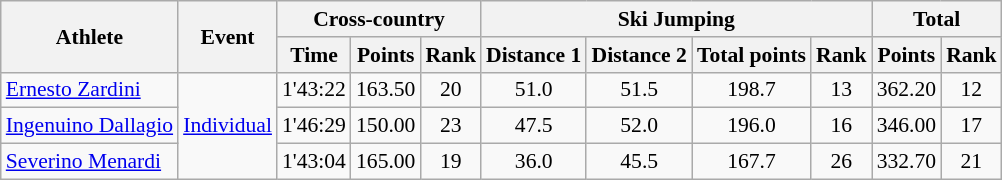<table class="wikitable" style="font-size:90%">
<tr>
<th rowspan="2">Athlete</th>
<th rowspan="2">Event</th>
<th colspan="3">Cross-country</th>
<th colspan="4">Ski Jumping</th>
<th colspan="2">Total</th>
</tr>
<tr>
<th>Time</th>
<th>Points</th>
<th>Rank</th>
<th>Distance 1</th>
<th>Distance 2</th>
<th>Total points</th>
<th>Rank</th>
<th>Points</th>
<th>Rank</th>
</tr>
<tr>
<td><a href='#'>Ernesto Zardini</a></td>
<td rowspan="3"><a href='#'>Individual</a></td>
<td align="center">1'43:22</td>
<td align="center">163.50</td>
<td align="center">20</td>
<td align="center">51.0</td>
<td align="center">51.5</td>
<td align="center">198.7</td>
<td align="center">13</td>
<td align="center">362.20</td>
<td align="center">12</td>
</tr>
<tr>
<td><a href='#'>Ingenuino Dallagio</a></td>
<td align="center">1'46:29</td>
<td align="center">150.00</td>
<td align="center">23</td>
<td align="center">47.5</td>
<td align="center">52.0</td>
<td align="center">196.0</td>
<td align="center">16</td>
<td align="center">346.00</td>
<td align="center">17</td>
</tr>
<tr>
<td><a href='#'>Severino Menardi</a></td>
<td align="center">1'43:04</td>
<td align="center">165.00</td>
<td align="center">19</td>
<td align="center">36.0</td>
<td align="center">45.5</td>
<td align="center">167.7</td>
<td align="center">26</td>
<td align="center">332.70</td>
<td align="center">21</td>
</tr>
</table>
